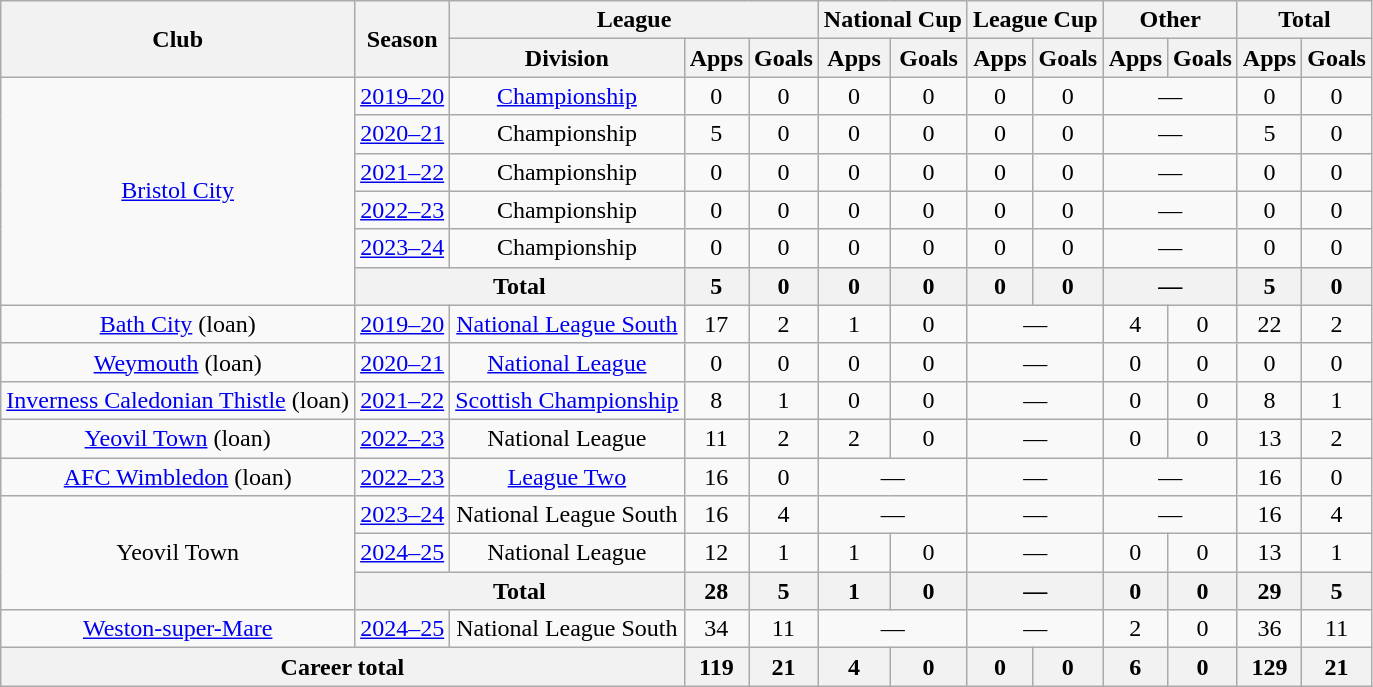<table class=wikitable style="text-align: center">
<tr>
<th rowspan=2>Club</th>
<th rowspan=2>Season</th>
<th colspan=3>League</th>
<th colspan=2>National Cup</th>
<th colspan=2>League Cup</th>
<th colspan=2>Other</th>
<th colspan=2>Total</th>
</tr>
<tr>
<th>Division</th>
<th>Apps</th>
<th>Goals</th>
<th>Apps</th>
<th>Goals</th>
<th>Apps</th>
<th>Goals</th>
<th>Apps</th>
<th>Goals</th>
<th>Apps</th>
<th>Goals</th>
</tr>
<tr>
<td rowspan=6><a href='#'>Bristol City</a></td>
<td><a href='#'>2019–20</a></td>
<td><a href='#'>Championship</a></td>
<td>0</td>
<td>0</td>
<td>0</td>
<td>0</td>
<td>0</td>
<td>0</td>
<td colspan=2>—</td>
<td>0</td>
<td>0</td>
</tr>
<tr>
<td><a href='#'>2020–21</a></td>
<td>Championship</td>
<td>5</td>
<td>0</td>
<td>0</td>
<td>0</td>
<td>0</td>
<td>0</td>
<td colspan=2>—</td>
<td>5</td>
<td>0</td>
</tr>
<tr>
<td><a href='#'>2021–22</a></td>
<td>Championship</td>
<td>0</td>
<td>0</td>
<td>0</td>
<td>0</td>
<td>0</td>
<td>0</td>
<td colspan=2>—</td>
<td>0</td>
<td>0</td>
</tr>
<tr>
<td><a href='#'>2022–23</a></td>
<td>Championship</td>
<td>0</td>
<td>0</td>
<td>0</td>
<td>0</td>
<td>0</td>
<td>0</td>
<td colspan=2>—</td>
<td>0</td>
<td>0</td>
</tr>
<tr>
<td><a href='#'>2023–24</a></td>
<td>Championship</td>
<td>0</td>
<td>0</td>
<td>0</td>
<td>0</td>
<td>0</td>
<td>0</td>
<td colspan=2>—</td>
<td>0</td>
<td>0</td>
</tr>
<tr>
<th colspan=2>Total</th>
<th>5</th>
<th>0</th>
<th>0</th>
<th>0</th>
<th>0</th>
<th>0</th>
<th colspan=2>—</th>
<th>5</th>
<th>0</th>
</tr>
<tr>
<td><a href='#'>Bath City</a> (loan)</td>
<td><a href='#'>2019–20</a></td>
<td><a href='#'>National League South</a></td>
<td>17</td>
<td>2</td>
<td>1</td>
<td>0</td>
<td colspan=2>—</td>
<td>4</td>
<td>0</td>
<td>22</td>
<td>2</td>
</tr>
<tr>
<td><a href='#'>Weymouth</a> (loan)</td>
<td><a href='#'>2020–21</a></td>
<td><a href='#'>National League</a></td>
<td>0</td>
<td>0</td>
<td>0</td>
<td>0</td>
<td colspan=2>—</td>
<td>0</td>
<td>0</td>
<td>0</td>
<td>0</td>
</tr>
<tr>
<td><a href='#'>Inverness Caledonian Thistle</a> (loan)</td>
<td><a href='#'>2021–22</a></td>
<td><a href='#'>Scottish Championship</a></td>
<td>8</td>
<td>1</td>
<td>0</td>
<td>0</td>
<td colspan=2>—</td>
<td>0</td>
<td>0</td>
<td>8</td>
<td>1</td>
</tr>
<tr>
<td><a href='#'>Yeovil Town</a> (loan)</td>
<td><a href='#'>2022–23</a></td>
<td>National League</td>
<td>11</td>
<td>2</td>
<td>2</td>
<td>0</td>
<td colspan=2>—</td>
<td>0</td>
<td>0</td>
<td>13</td>
<td>2</td>
</tr>
<tr>
<td><a href='#'>AFC Wimbledon</a> (loan)</td>
<td><a href='#'>2022–23</a></td>
<td><a href='#'>League Two</a></td>
<td>16</td>
<td>0</td>
<td colspan=2>—</td>
<td colspan=2>—</td>
<td colspan=2>—</td>
<td>16</td>
<td>0</td>
</tr>
<tr>
<td rowspan=3>Yeovil Town</td>
<td><a href='#'>2023–24</a></td>
<td>National League South</td>
<td>16</td>
<td>4</td>
<td colspan=2>—</td>
<td colspan=2>—</td>
<td colspan=2>—</td>
<td>16</td>
<td>4</td>
</tr>
<tr>
<td><a href='#'>2024–25</a></td>
<td>National League</td>
<td>12</td>
<td>1</td>
<td>1</td>
<td>0</td>
<td colspan=2>—</td>
<td>0</td>
<td>0</td>
<td>13</td>
<td>1</td>
</tr>
<tr>
<th colspan=2>Total</th>
<th>28</th>
<th>5</th>
<th>1</th>
<th>0</th>
<th colspan=2>—</th>
<th>0</th>
<th>0</th>
<th>29</th>
<th>5</th>
</tr>
<tr>
<td><a href='#'>Weston-super-Mare</a></td>
<td><a href='#'>2024–25</a></td>
<td>National League South</td>
<td>34</td>
<td>11</td>
<td colspan=2>—</td>
<td colspan=2>—</td>
<td>2</td>
<td>0</td>
<td>36</td>
<td>11</td>
</tr>
<tr>
<th colspan=3>Career total</th>
<th>119</th>
<th>21</th>
<th>4</th>
<th>0</th>
<th>0</th>
<th>0</th>
<th>6</th>
<th>0</th>
<th>129</th>
<th>21</th>
</tr>
</table>
